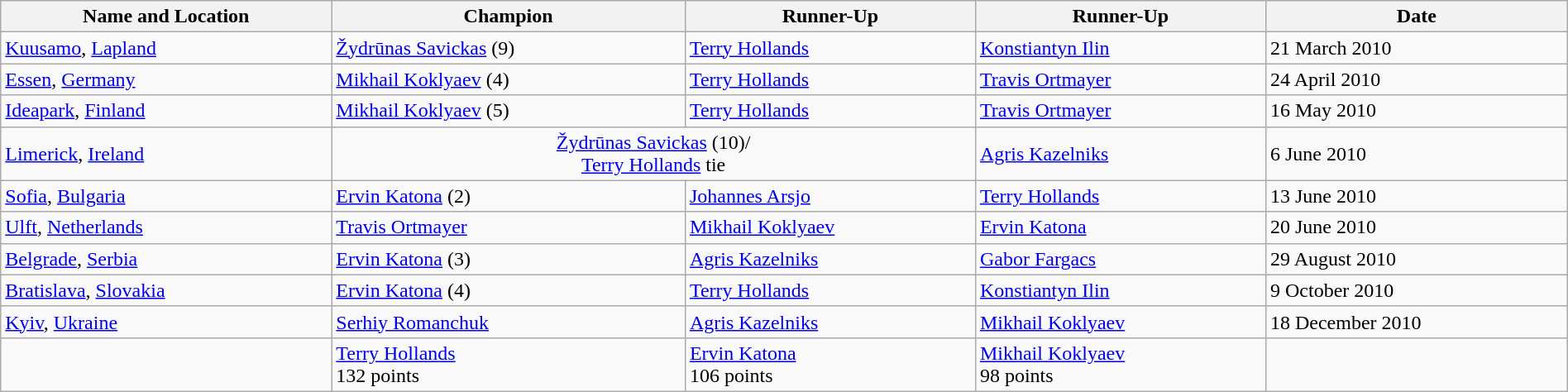<table class="wikitable" style="display: inline-table;width: 100%;">
<tr>
<th scope="col">Name and Location</th>
<th scope="col">Champion</th>
<th scope="col">Runner-Up</th>
<th scope="col">Runner-Up</th>
<th scope="col">Date</th>
</tr>
<tr>
<td> <a href='#'>Kuusamo</a>, <a href='#'>Lapland</a> <br></td>
<td> <a href='#'>Žydrūnas Savickas</a> (9)</td>
<td> <a href='#'>Terry Hollands</a></td>
<td> <a href='#'>Konstiantyn Ilin</a></td>
<td>21 March 2010</td>
</tr>
<tr>
<td> <a href='#'>Essen</a>, <a href='#'>Germany</a> <br></td>
<td> <a href='#'>Mikhail Koklyaev</a> (4)</td>
<td> <a href='#'>Terry Hollands</a></td>
<td> <a href='#'>Travis Ortmayer</a></td>
<td>24 April 2010</td>
</tr>
<tr>
<td> <a href='#'>Ideapark</a>, <a href='#'>Finland</a><br> </td>
<td> <a href='#'>Mikhail Koklyaev</a> (5)</td>
<td> <a href='#'>Terry Hollands</a></td>
<td> <a href='#'>Travis Ortmayer</a></td>
<td>16 May 2010</td>
</tr>
<tr>
<td> <a href='#'>Limerick</a>, <a href='#'>Ireland</a><br> </td>
<td colspan=2 align=center> <a href='#'>Žydrūnas Savickas</a> (10)/<br> <a href='#'>Terry Hollands</a> tie</td>
<td> <a href='#'>Agris Kazelniks</a></td>
<td>6 June 2010</td>
</tr>
<tr>
<td> <a href='#'>Sofia</a>, <a href='#'>Bulgaria</a><br> </td>
<td> <a href='#'>Ervin Katona</a> (2)</td>
<td> <a href='#'>Johannes Arsjo</a></td>
<td> <a href='#'>Terry Hollands</a></td>
<td>13 June 2010</td>
</tr>
<tr>
<td> <a href='#'>Ulft</a>, <a href='#'>Netherlands</a><br> </td>
<td> <a href='#'>Travis Ortmayer</a></td>
<td> <a href='#'>Mikhail Koklyaev</a></td>
<td> <a href='#'>Ervin Katona</a></td>
<td>20 June 2010</td>
</tr>
<tr>
<td> <a href='#'>Belgrade</a>, <a href='#'>Serbia</a><br> </td>
<td> <a href='#'>Ervin Katona</a> (3)</td>
<td> <a href='#'>Agris Kazelniks</a></td>
<td> <a href='#'>Gabor Fargacs</a></td>
<td>29 August 2010</td>
</tr>
<tr>
<td> <a href='#'>Bratislava</a>, <a href='#'>Slovakia</a><br> </td>
<td> <a href='#'>Ervin Katona</a> (4)</td>
<td> <a href='#'>Terry Hollands</a></td>
<td> <a href='#'>Konstiantyn Ilin</a></td>
<td>9 October 2010</td>
</tr>
<tr>
<td> <a href='#'>Kyiv</a>, <a href='#'>Ukraine</a> </td>
<td> <a href='#'>Serhiy Romanchuk</a></td>
<td> <a href='#'>Agris Kazelniks</a></td>
<td> <a href='#'>Mikhail Koklyaev</a></td>
<td>18 December 2010</td>
</tr>
<tr>
<td></td>
<td> <a href='#'>Terry Hollands</a><br>  132 points</td>
<td> <a href='#'>Ervin Katona</a><br>  106 points</td>
<td> <a href='#'>Mikhail Koklyaev</a><br>  98 points</td>
<td></td>
</tr>
</table>
